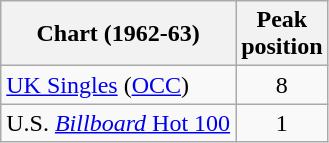<table class="wikitable">
<tr>
<th>Chart (1962-63)</th>
<th>Peak<br>position</th>
</tr>
<tr>
<td><a href='#'>UK Singles</a> (<a href='#'>OCC</a>)</td>
<td align="center">8</td>
</tr>
<tr>
<td>U.S. <a href='#'><em>Billboard</em> Hot 100</a></td>
<td align="center">1</td>
</tr>
</table>
